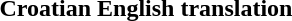<table>
<tr>
<th>Croatian</th>
<th>English translation</th>
</tr>
<tr>
<td><br></td>
<td><br></td>
</tr>
</table>
